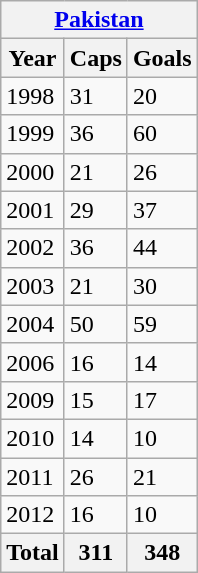<table class="wikitable sortable">
<tr>
<th colspan="3"><a href='#'>Pakistan</a></th>
</tr>
<tr>
<th>Year</th>
<th>Caps</th>
<th>Goals</th>
</tr>
<tr>
<td>1998</td>
<td>31</td>
<td>20</td>
</tr>
<tr>
<td>1999</td>
<td>36</td>
<td>60</td>
</tr>
<tr>
<td>2000</td>
<td>21</td>
<td>26</td>
</tr>
<tr>
<td>2001</td>
<td>29</td>
<td>37</td>
</tr>
<tr>
<td>2002</td>
<td>36</td>
<td>44</td>
</tr>
<tr>
<td>2003</td>
<td>21</td>
<td>30</td>
</tr>
<tr>
<td>2004</td>
<td>50</td>
<td>59</td>
</tr>
<tr>
<td>2006</td>
<td>16</td>
<td>14</td>
</tr>
<tr>
<td>2009</td>
<td>15</td>
<td>17</td>
</tr>
<tr>
<td>2010</td>
<td>14</td>
<td>10</td>
</tr>
<tr>
<td>2011</td>
<td>26</td>
<td>21</td>
</tr>
<tr>
<td>2012</td>
<td>16</td>
<td>10</td>
</tr>
<tr>
<th>Total</th>
<th>311</th>
<th>348</th>
</tr>
</table>
